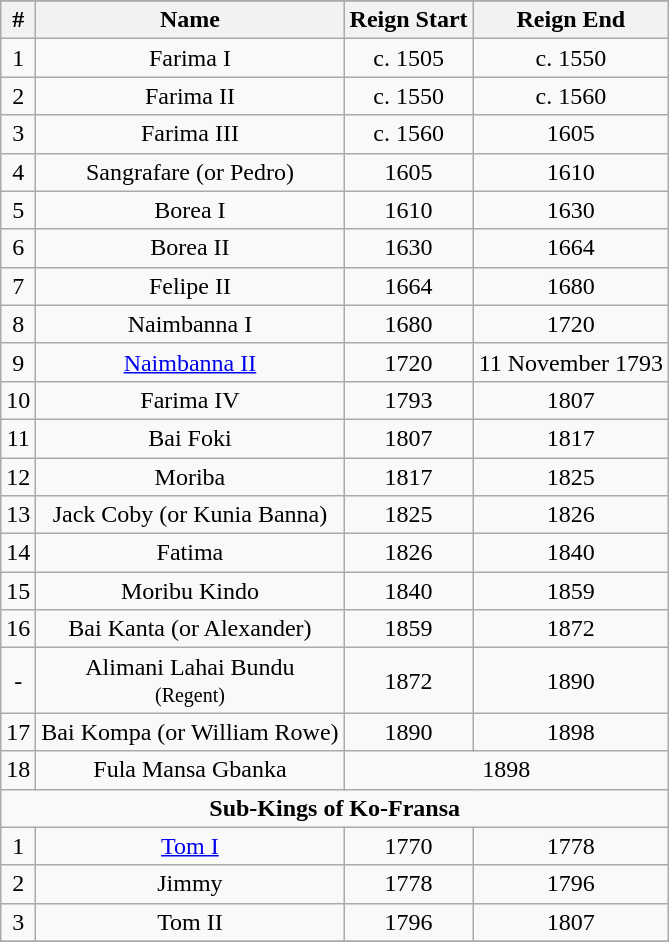<table class="wikitable" style="text-align:center">
<tr style="background:#cccccc">
</tr>
<tr>
<th>#</th>
<th>Name</th>
<th>Reign Start</th>
<th>Reign End</th>
</tr>
<tr>
<td>1</td>
<td>Farima I</td>
<td>c. 1505</td>
<td>c. 1550</td>
</tr>
<tr>
<td>2</td>
<td>Farima II</td>
<td>c. 1550</td>
<td>c. 1560</td>
</tr>
<tr>
<td>3</td>
<td>Farima III</td>
<td>c. 1560</td>
<td>1605</td>
</tr>
<tr>
<td>4</td>
<td>Sangrafare (or Pedro)</td>
<td>1605</td>
<td>1610</td>
</tr>
<tr>
<td>5</td>
<td>Borea I</td>
<td>1610</td>
<td>1630</td>
</tr>
<tr>
<td>6</td>
<td>Borea II</td>
<td>1630</td>
<td>1664</td>
</tr>
<tr>
<td>7</td>
<td>Felipe II</td>
<td>1664</td>
<td>1680</td>
</tr>
<tr>
<td>8</td>
<td>Naimbanna I</td>
<td>1680</td>
<td>1720</td>
</tr>
<tr>
<td>9</td>
<td><a href='#'>Naimbanna II</a></td>
<td>1720</td>
<td>11 November 1793<br></td>
</tr>
<tr>
<td>10</td>
<td>Farima IV</td>
<td>1793</td>
<td>1807</td>
</tr>
<tr>
<td>11</td>
<td>Bai Foki</td>
<td>1807</td>
<td>1817</td>
</tr>
<tr>
<td>12</td>
<td>Moriba</td>
<td>1817</td>
<td>1825</td>
</tr>
<tr>
<td>13</td>
<td>Jack Coby (or Kunia Banna)</td>
<td>1825</td>
<td>1826</td>
</tr>
<tr>
<td>14</td>
<td>Fatima</td>
<td>1826</td>
<td>1840</td>
</tr>
<tr>
<td>15</td>
<td>Moribu Kindo</td>
<td>1840</td>
<td>1859</td>
</tr>
<tr>
<td>16</td>
<td>Bai Kanta (or Alexander)</td>
<td>1859</td>
<td>1872</td>
</tr>
<tr>
<td>-</td>
<td>Alimani Lahai Bundu<br><small>(Regent)</small></td>
<td>1872</td>
<td>1890</td>
</tr>
<tr>
<td>17</td>
<td>Bai Kompa (or William Rowe)</td>
<td>1890</td>
<td>1898</td>
</tr>
<tr>
<td>18</td>
<td>Fula Mansa Gbanka</td>
<td colspan=2>1898</td>
</tr>
<tr>
<td colspan=4><strong>Sub-Kings of Ko-Fransa</strong></td>
</tr>
<tr>
<td>1</td>
<td><a href='#'>Tom I</a></td>
<td>1770</td>
<td>1778</td>
</tr>
<tr>
<td>2</td>
<td>Jimmy</td>
<td>1778</td>
<td>1796</td>
</tr>
<tr>
<td>3</td>
<td>Tom II</td>
<td>1796</td>
<td>1807</td>
</tr>
<tr>
</tr>
</table>
